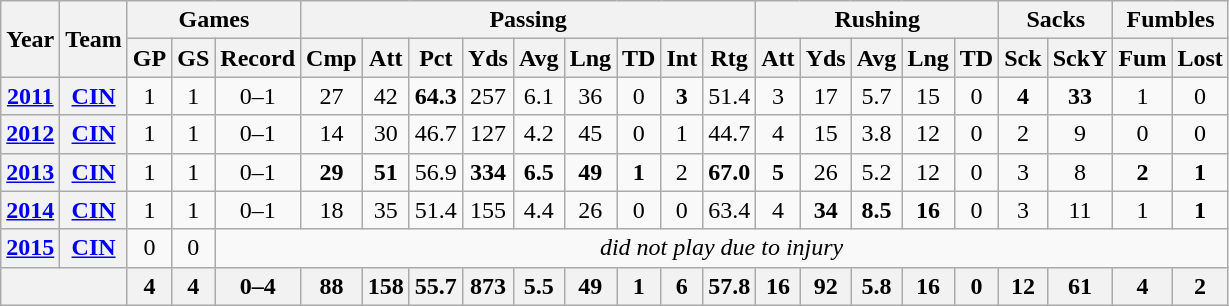<table class="wikitable" style="text-align: center;">
<tr>
<th rowspan="2">Year</th>
<th rowspan="2">Team</th>
<th colspan="3">Games</th>
<th colspan="9">Passing</th>
<th colspan="5">Rushing</th>
<th colspan="2">Sacks</th>
<th colspan="2">Fumbles</th>
</tr>
<tr>
<th>GP</th>
<th>GS</th>
<th>Record</th>
<th>Cmp</th>
<th>Att</th>
<th>Pct</th>
<th>Yds</th>
<th>Avg</th>
<th>Lng</th>
<th>TD</th>
<th>Int</th>
<th>Rtg</th>
<th>Att</th>
<th>Yds</th>
<th>Avg</th>
<th>Lng</th>
<th>TD</th>
<th>Sck</th>
<th>SckY</th>
<th>Fum</th>
<th>Lost</th>
</tr>
<tr>
<th><a href='#'>2011</a></th>
<th><a href='#'>CIN</a></th>
<td>1</td>
<td>1</td>
<td>0–1</td>
<td>27</td>
<td>42</td>
<td><strong>64.3</strong></td>
<td>257</td>
<td>6.1</td>
<td>36</td>
<td>0</td>
<td><strong>3</strong></td>
<td>51.4</td>
<td>3</td>
<td>17</td>
<td>5.7</td>
<td>15</td>
<td>0</td>
<td><strong>4</strong></td>
<td><strong>33</strong></td>
<td>1</td>
<td>0</td>
</tr>
<tr>
<th><a href='#'>2012</a></th>
<th><a href='#'>CIN</a></th>
<td>1</td>
<td>1</td>
<td>0–1</td>
<td>14</td>
<td>30</td>
<td>46.7</td>
<td>127</td>
<td>4.2</td>
<td>45</td>
<td>0</td>
<td>1</td>
<td>44.7</td>
<td>4</td>
<td>15</td>
<td>3.8</td>
<td>12</td>
<td>0</td>
<td>2</td>
<td>9</td>
<td>0</td>
<td>0</td>
</tr>
<tr>
<th><a href='#'>2013</a></th>
<th><a href='#'>CIN</a></th>
<td>1</td>
<td>1</td>
<td>0–1</td>
<td><strong>29</strong></td>
<td><strong>51</strong></td>
<td>56.9</td>
<td><strong>334</strong></td>
<td><strong>6.5</strong></td>
<td><strong>49</strong></td>
<td><strong>1</strong></td>
<td>2</td>
<td><strong>67.0</strong></td>
<td><strong>5</strong></td>
<td>26</td>
<td>5.2</td>
<td>12</td>
<td>0</td>
<td>3</td>
<td>8</td>
<td><strong>2</strong></td>
<td><strong>1</strong></td>
</tr>
<tr>
<th><a href='#'>2014</a></th>
<th><a href='#'>CIN</a></th>
<td>1</td>
<td>1</td>
<td>0–1</td>
<td>18</td>
<td>35</td>
<td>51.4</td>
<td>155</td>
<td>4.4</td>
<td>26</td>
<td>0</td>
<td>0</td>
<td>63.4</td>
<td>4</td>
<td><strong>34</strong></td>
<td><strong>8.5</strong></td>
<td><strong>16</strong></td>
<td>0</td>
<td>3</td>
<td>11</td>
<td>1</td>
<td><strong>1</strong></td>
</tr>
<tr>
<th><a href='#'>2015</a></th>
<th><a href='#'>CIN</a></th>
<td>0</td>
<td>0</td>
<td colspan="19"><em>did not play due to injury</em></td>
</tr>
<tr>
<th colspan="2"></th>
<th>4</th>
<th>4</th>
<th>0–4</th>
<th>88</th>
<th>158</th>
<th>55.7</th>
<th>873</th>
<th>5.5</th>
<th>49</th>
<th>1</th>
<th>6</th>
<th>57.8</th>
<th>16</th>
<th>92</th>
<th>5.8</th>
<th>16</th>
<th>0</th>
<th>12</th>
<th>61</th>
<th>4</th>
<th>2</th>
</tr>
</table>
